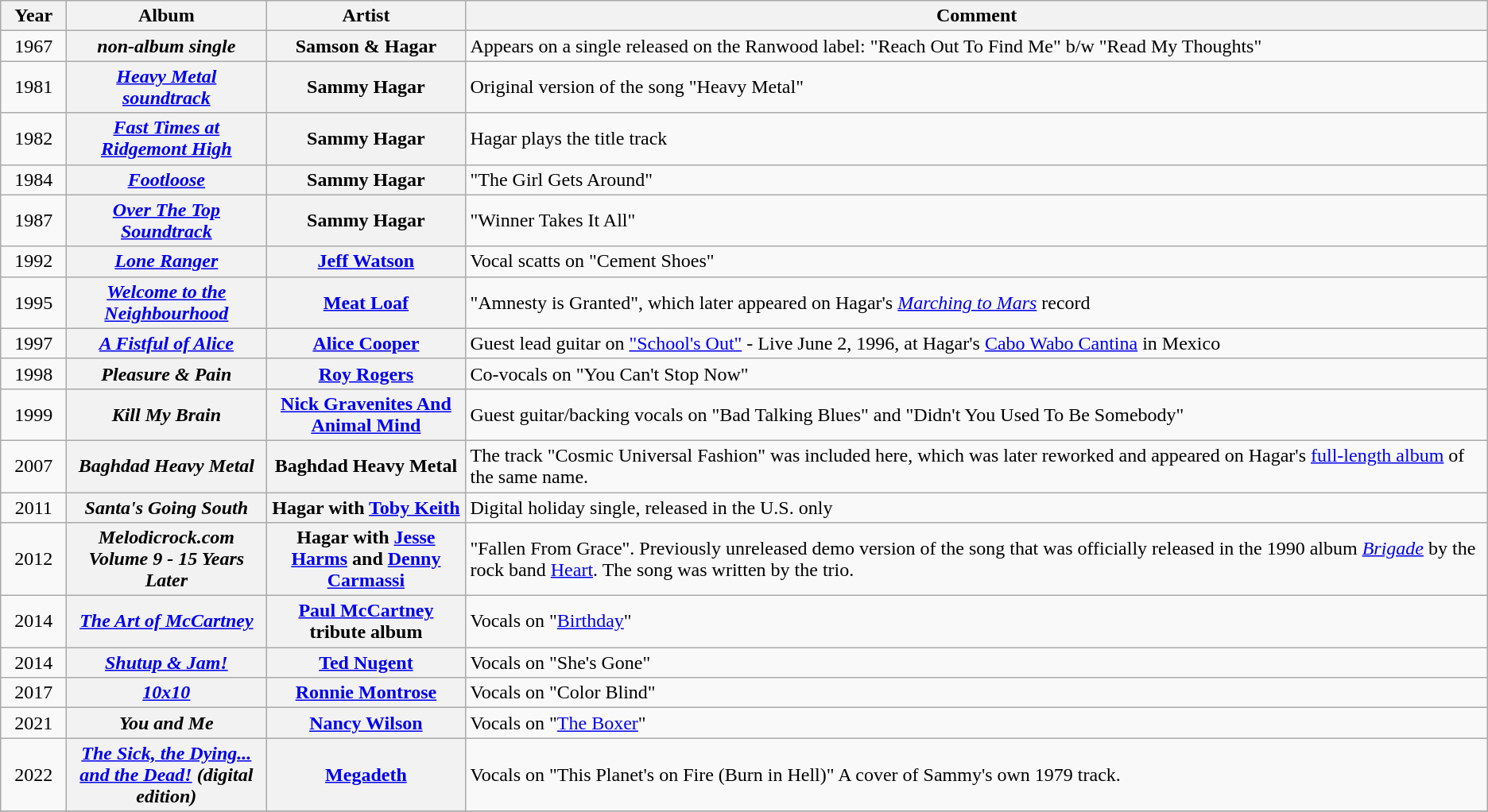<table class="wikitable sortable plainrowheaders">
<tr>
<th scope="col" style="width:3em">Year</th>
<th scope="col" style="width:10em">Album</th>
<th scope="col" style="width:10em">Artist</th>
<th scope="col" class="unsortable">Comment</th>
</tr>
<tr>
<td align="center">1967</td>
<th scope="row"><em>non-album single</em></th>
<th scope="row">Samson & Hagar</th>
<td>Appears on a single released on the Ranwood label: "Reach Out To Find Me" b/w "Read My Thoughts"</td>
</tr>
<tr>
<td align="center">1981</td>
<th scope="row"><em><a href='#'>Heavy Metal</a> <a href='#'>soundtrack</a></em></th>
<th scope="row">Sammy Hagar</th>
<td>Original version of the song "Heavy Metal"</td>
</tr>
<tr>
<td align="center">1982</td>
<th scope="row"><em><a href='#'>Fast Times at Ridgemont High</a></em></th>
<th scope="row">Sammy Hagar</th>
<td>Hagar plays the title track</td>
</tr>
<tr>
<td align="center">1984</td>
<th scope="row"><em><a href='#'>Footloose</a></em></th>
<th scope="row">Sammy Hagar</th>
<td>"The Girl Gets Around"</td>
</tr>
<tr>
<td align="center">1987</td>
<th scope="row"><em><a href='#'>Over The Top Soundtrack</a></em></th>
<th scope="row">Sammy Hagar</th>
<td>"Winner Takes It All"</td>
</tr>
<tr>
<td align="center">1992</td>
<th scope="row"><em><a href='#'>Lone Ranger</a></em></th>
<th scope="row"><a href='#'>Jeff Watson</a></th>
<td>Vocal scatts on "Cement Shoes"</td>
</tr>
<tr>
<td align="center">1995</td>
<th scope="row"><em><a href='#'>Welcome to the Neighbourhood</a></em></th>
<th scope="row"><a href='#'>Meat Loaf</a></th>
<td>"Amnesty is Granted", which later appeared on Hagar's <em><a href='#'>Marching to Mars</a></em> record</td>
</tr>
<tr>
<td align="center">1997</td>
<th scope="row"><em><a href='#'>A Fistful of Alice</a></em></th>
<th scope="row"><a href='#'>Alice Cooper</a></th>
<td>Guest lead guitar on <a href='#'>"School's Out"</a> - Live June 2, 1996, at Hagar's <a href='#'>Cabo Wabo Cantina</a> in Mexico</td>
</tr>
<tr>
<td align="center">1998</td>
<th scope="row"><em>Pleasure & Pain</em></th>
<th scope="row"><a href='#'>Roy Rogers</a></th>
<td>Co-vocals on "You Can't Stop Now"</td>
</tr>
<tr>
<td align="center">1999</td>
<th scope="row"><em>Kill My Brain</em></th>
<th scope="row"><a href='#'>Nick Gravenites And Animal Mind</a></th>
<td>Guest guitar/backing vocals on "Bad Talking Blues" and "Didn't You Used To Be Somebody"</td>
</tr>
<tr>
<td align="center">2007</td>
<th scope="row"><em>Baghdad Heavy Metal</em></th>
<th scope="row">Baghdad Heavy Metal</th>
<td>The track "Cosmic Universal Fashion" was included here, which was later reworked and appeared on Hagar's <a href='#'>full-length album</a> of the same name.</td>
</tr>
<tr>
<td align="center">2011</td>
<th scope="row"><em>Santa's Going South</em></th>
<th scope="row">Hagar with <a href='#'>Toby Keith</a></th>
<td>Digital holiday single, released in the U.S. only</td>
</tr>
<tr>
<td align="center">2012</td>
<th scope="row"><em>Melodicrock.com Volume 9 - 15 Years Later</em></th>
<th scope="row">Hagar with <a href='#'>Jesse Harms</a> and <a href='#'>Denny Carmassi</a></th>
<td>"Fallen From Grace". Previously unreleased demo version of the song that was officially released in the 1990 album <em><a href='#'>Brigade</a></em> by the rock band <a href='#'>Heart</a>. The song was written by the trio.</td>
</tr>
<tr>
<td align="center">2014</td>
<th scope="row"><em><a href='#'>The Art of McCartney</a></em></th>
<th scope="row"><a href='#'>Paul McCartney</a> tribute album</th>
<td>Vocals on "<a href='#'>Birthday</a>"</td>
</tr>
<tr>
<td align="center">2014</td>
<th scope="row"><em><a href='#'>Shutup & Jam!</a></em></th>
<th scope="row"><a href='#'>Ted Nugent</a></th>
<td>Vocals on "She's Gone"</td>
</tr>
<tr>
<td align="center">2017</td>
<th scope="row"><em><a href='#'>10x10</a></em></th>
<th scope="row"><a href='#'>Ronnie Montrose</a></th>
<td>Vocals on "Color Blind"</td>
</tr>
<tr>
<td align="center">2021</td>
<th scope="row"><em>You and Me</em></th>
<th scope="row"><a href='#'>Nancy Wilson</a></th>
<td>Vocals on "<a href='#'>The Boxer</a>"</td>
</tr>
<tr>
<td align="center">2022</td>
<th scope="row"><em><a href='#'>The Sick, the Dying... and the Dead!</a> (digital edition)</em></th>
<th scope="row"><a href='#'>Megadeth</a></th>
<td>Vocals on "This Planet's on Fire (Burn in Hell)" A cover of Sammy's own 1979 track.</td>
</tr>
<tr>
</tr>
</table>
